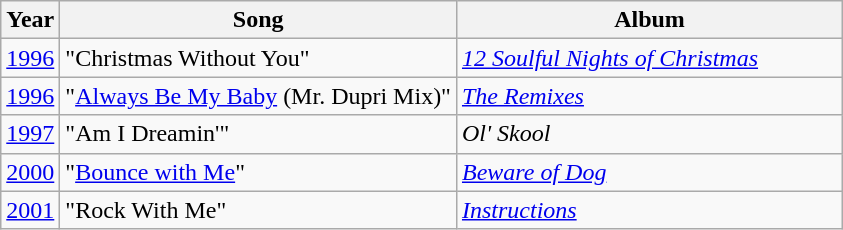<table class="wikitable">
<tr>
<th align="center" width="20">Year</th>
<th align="center">Song</th>
<th align="center" width="250">Album</th>
</tr>
<tr>
<td align="center"><a href='#'>1996</a></td>
<td>"Christmas Without You" </td>
<td align="left"><em><a href='#'>12 Soulful Nights of Christmas</a></em></td>
</tr>
<tr>
<td align="center"><a href='#'>1996</a></td>
<td>"<a href='#'>Always Be My Baby</a> (Mr. Dupri Mix)" </td>
<td><em><a href='#'>The Remixes</a></em></td>
</tr>
<tr>
<td align="center" rowspan="1"><a href='#'>1997</a></td>
<td>"Am I Dreamin'" </td>
<td align="left"><em>Ol' Skool</em></td>
</tr>
<tr>
<td align="center" rowspan="1"><a href='#'>2000</a></td>
<td>"<a href='#'>Bounce with Me</a>" </td>
<td align="left"><em><a href='#'>Beware of Dog</a></em></td>
</tr>
<tr>
<td align="center" rowspan="1"><a href='#'>2001</a></td>
<td>"Rock With Me" </td>
<td><em><a href='#'>Instructions</a></em></td>
</tr>
</table>
